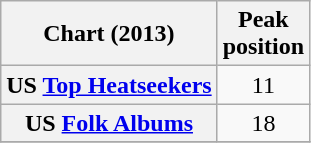<table class="wikitable plainrowheaders" style="text-align:center;">
<tr>
<th>Chart (2013)</th>
<th>Peak<br>position</th>
</tr>
<tr>
<th scope="row">US <a href='#'>Top Heatseekers</a></th>
<td>11</td>
</tr>
<tr>
<th scope="row">US <a href='#'>Folk Albums</a></th>
<td>18</td>
</tr>
<tr>
</tr>
</table>
